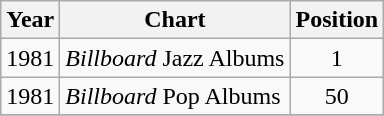<table class="wikitable">
<tr>
<th align="left">Year</th>
<th align="left">Chart</th>
<th align="left">Position</th>
</tr>
<tr>
<td align="left">1981</td>
<td align="left"><em>Billboard</em> Jazz Albums</td>
<td align="center">1</td>
</tr>
<tr>
<td align="left">1981</td>
<td align="left"><em>Billboard</em> Pop Albums</td>
<td align="center">50</td>
</tr>
<tr>
</tr>
</table>
